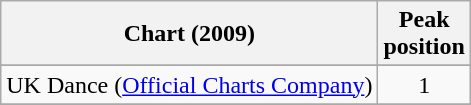<table class="wikitable sortable">
<tr>
<th>Chart (2009)</th>
<th>Peak <br>position</th>
</tr>
<tr>
</tr>
<tr>
</tr>
<tr>
</tr>
<tr>
</tr>
<tr>
</tr>
<tr>
</tr>
<tr>
</tr>
<tr>
</tr>
<tr>
</tr>
<tr>
</tr>
<tr>
<td>UK Dance (<a href='#'>Official Charts Company</a>)</td>
<td style="text-align:center;">1</td>
</tr>
<tr>
</tr>
</table>
